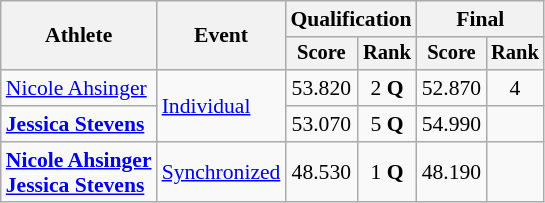<table class=wikitable style=font-size:90%;text-align:center>
<tr>
<th rowspan=2>Athlete</th>
<th rowspan=2>Event</th>
<th colspan=2>Qualification</th>
<th colspan=2>Final</th>
</tr>
<tr style=font-size:95%>
<th>Score</th>
<th>Rank</th>
<th>Score</th>
<th>Rank</th>
</tr>
<tr>
<td align=left><a href='#'>Nicole Ahsinger</a></td>
<td align=left rowspan=2><a href='#'>Individual</a></td>
<td>53.820</td>
<td>2 <strong>Q</strong></td>
<td>52.870</td>
<td>4</td>
</tr>
<tr>
<td align=left><strong><a href='#'>Jessica Stevens</a></strong></td>
<td>53.070</td>
<td>5 <strong>Q</strong></td>
<td>54.990</td>
<td></td>
</tr>
<tr>
<td align=left><strong><a href='#'>Nicole Ahsinger</a><br><a href='#'>Jessica Stevens</a></strong></td>
<td align=left><a href='#'>Synchronized</a></td>
<td>48.530</td>
<td>1 <strong>Q</strong></td>
<td>48.190</td>
<td></td>
</tr>
</table>
